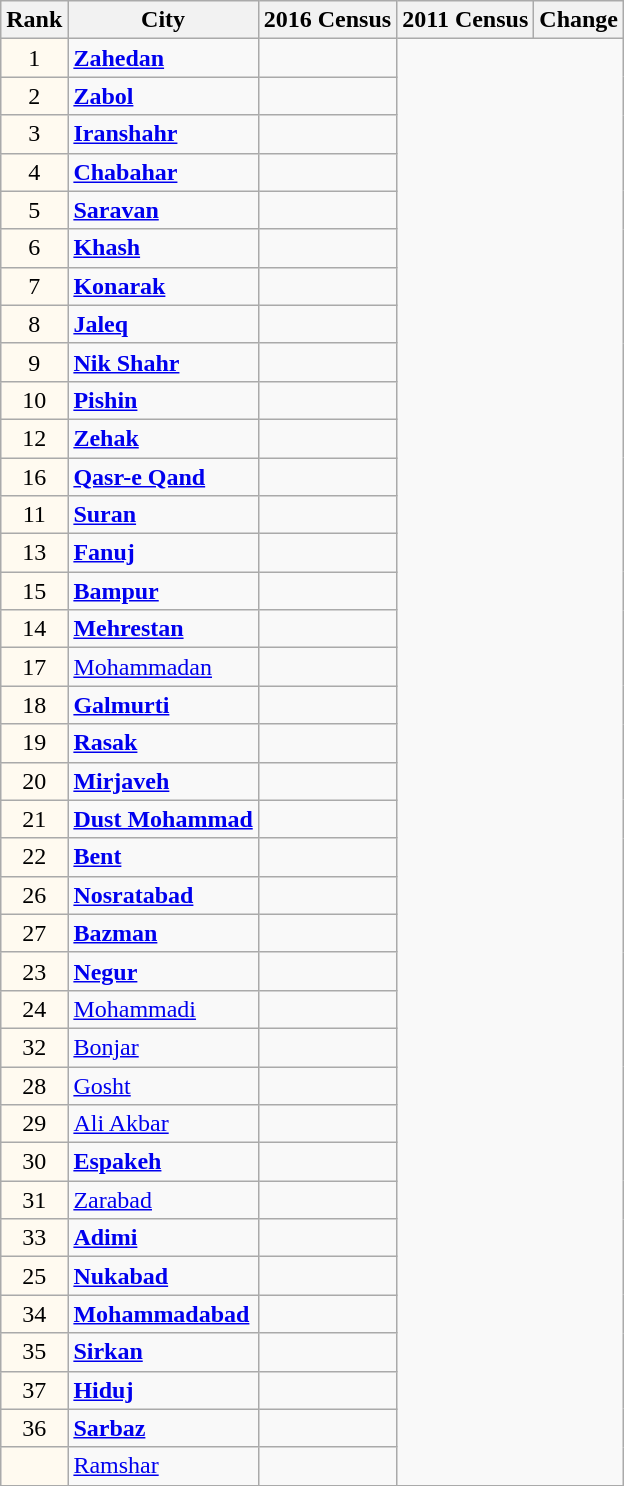<table class="wikitable sortable">
<tr>
<th>Rank</th>
<th>City</th>
<th>2016 Census</th>
<th>2011 Census</th>
<th>Change</th>
</tr>
<tr>
<td align=center bgcolor="FFFAF0">1</td>
<td><strong><a href='#'>Zahedan</a></strong></td>
<td></td>
</tr>
<tr>
<td align=center bgcolor="FFFAF0">2</td>
<td><strong><a href='#'>Zabol</a></strong></td>
<td></td>
</tr>
<tr>
<td align=center bgcolor="FFFAF0">3</td>
<td><strong><a href='#'>Iranshahr</a></strong></td>
<td></td>
</tr>
<tr>
<td align=center bgcolor="FFFAF0">4</td>
<td><strong><a href='#'>Chabahar</a></strong></td>
<td></td>
</tr>
<tr>
<td align=center bgcolor="FFFAF0">5</td>
<td><strong><a href='#'>Saravan</a></strong></td>
<td></td>
</tr>
<tr>
<td align=center bgcolor="FFFAF0">6</td>
<td><strong><a href='#'>Khash</a></strong></td>
<td></td>
</tr>
<tr>
<td align=center bgcolor="FFFAF0">7</td>
<td><strong><a href='#'>Konarak</a></strong></td>
<td></td>
</tr>
<tr>
<td align=center bgcolor="FFFAF0">8</td>
<td><strong><a href='#'>Jaleq</a></strong></td>
<td></td>
</tr>
<tr>
<td align=center bgcolor="FFFAF0">9</td>
<td><strong><a href='#'>Nik Shahr</a></strong></td>
<td></td>
</tr>
<tr>
<td align=center bgcolor="FFFAF0">10</td>
<td><strong><a href='#'>Pishin</a></strong></td>
<td></td>
</tr>
<tr>
<td align=center bgcolor="FFFAF0">12</td>
<td><strong><a href='#'>Zehak</a></strong></td>
<td></td>
</tr>
<tr>
<td align=center bgcolor="FFFAF0">16</td>
<td><strong><a href='#'>Qasr-e Qand</a></strong></td>
<td></td>
</tr>
<tr>
<td align=center bgcolor="FFFAF0">11</td>
<td><strong><a href='#'>Suran</a></strong></td>
<td></td>
</tr>
<tr>
<td align=center bgcolor="FFFAF0">13</td>
<td><strong><a href='#'>Fanuj</a></strong></td>
<td></td>
</tr>
<tr>
<td align=center bgcolor="FFFAF0">15</td>
<td><strong><a href='#'>Bampur</a></strong></td>
<td></td>
</tr>
<tr>
<td align=center bgcolor="FFFAF0">14</td>
<td><strong><a href='#'>Mehrestan</a></strong></td>
<td></td>
</tr>
<tr>
<td align=center bgcolor="FFFAF0">17</td>
<td><a href='#'>Mohammadan</a></td>
<td></td>
</tr>
<tr>
<td align=center bgcolor="FFFAF0">18</td>
<td><strong><a href='#'>Galmurti</a></strong></td>
<td></td>
</tr>
<tr>
<td align=center bgcolor="FFFAF0">19</td>
<td><strong><a href='#'>Rasak</a></strong></td>
<td></td>
</tr>
<tr>
<td align=center bgcolor="FFFAF0">20</td>
<td><strong><a href='#'>Mirjaveh</a></strong></td>
<td></td>
</tr>
<tr>
<td align=center bgcolor="FFFAF0">21</td>
<td><strong><a href='#'>Dust Mohammad</a></strong></td>
<td></td>
</tr>
<tr>
<td align=center bgcolor="FFFAF0">22</td>
<td><strong><a href='#'>Bent</a></strong></td>
<td></td>
</tr>
<tr>
<td align=center bgcolor="FFFAF0">26</td>
<td><strong><a href='#'>Nosratabad</a></strong></td>
<td></td>
</tr>
<tr>
<td align=center bgcolor="FFFAF0">27</td>
<td><strong><a href='#'>Bazman</a></strong></td>
<td></td>
</tr>
<tr>
<td align=center bgcolor="FFFAF0">23</td>
<td><strong><a href='#'>Negur</a></strong></td>
<td></td>
</tr>
<tr>
<td align=center bgcolor="FFFAF0">24</td>
<td><a href='#'>Mohammadi</a></td>
<td></td>
</tr>
<tr>
<td align=center bgcolor="FFFAF0">32</td>
<td><a href='#'>Bonjar</a></td>
<td></td>
</tr>
<tr>
<td align=center bgcolor="FFFAF0">28</td>
<td><a href='#'>Gosht</a></td>
<td></td>
</tr>
<tr>
<td align=center bgcolor="FFFAF0">29</td>
<td><a href='#'>Ali Akbar</a></td>
<td></td>
</tr>
<tr>
<td align=center bgcolor="FFFAF0">30</td>
<td><strong><a href='#'>Espakeh</a></strong></td>
<td></td>
</tr>
<tr>
<td align=center bgcolor="FFFAF0">31</td>
<td><a href='#'>Zarabad</a></td>
<td></td>
</tr>
<tr>
<td align=center bgcolor="FFFAF0">33</td>
<td><strong><a href='#'>Adimi</a></strong></td>
<td></td>
</tr>
<tr>
<td align=center bgcolor="FFFAF0">25</td>
<td><strong><a href='#'>Nukabad</a></strong></td>
<td></td>
</tr>
<tr>
<td align=center bgcolor="FFFAF0">34</td>
<td><strong><a href='#'>Mohammadabad</a></strong></td>
<td></td>
</tr>
<tr>
<td align=center bgcolor="FFFAF0">35</td>
<td><strong><a href='#'>Sirkan</a></strong></td>
<td></td>
</tr>
<tr>
<td align=center bgcolor="FFFAF0">37</td>
<td><strong><a href='#'>Hiduj</a></strong></td>
<td></td>
</tr>
<tr>
<td align=center bgcolor="FFFAF0">36</td>
<td><strong><a href='#'>Sarbaz</a></strong></td>
<td></td>
</tr>
<tr>
<td align=center bgcolor="FFFAF0"></td>
<td><a href='#'>Ramshar</a></td>
<td></td>
</tr>
<tr>
</tr>
</table>
